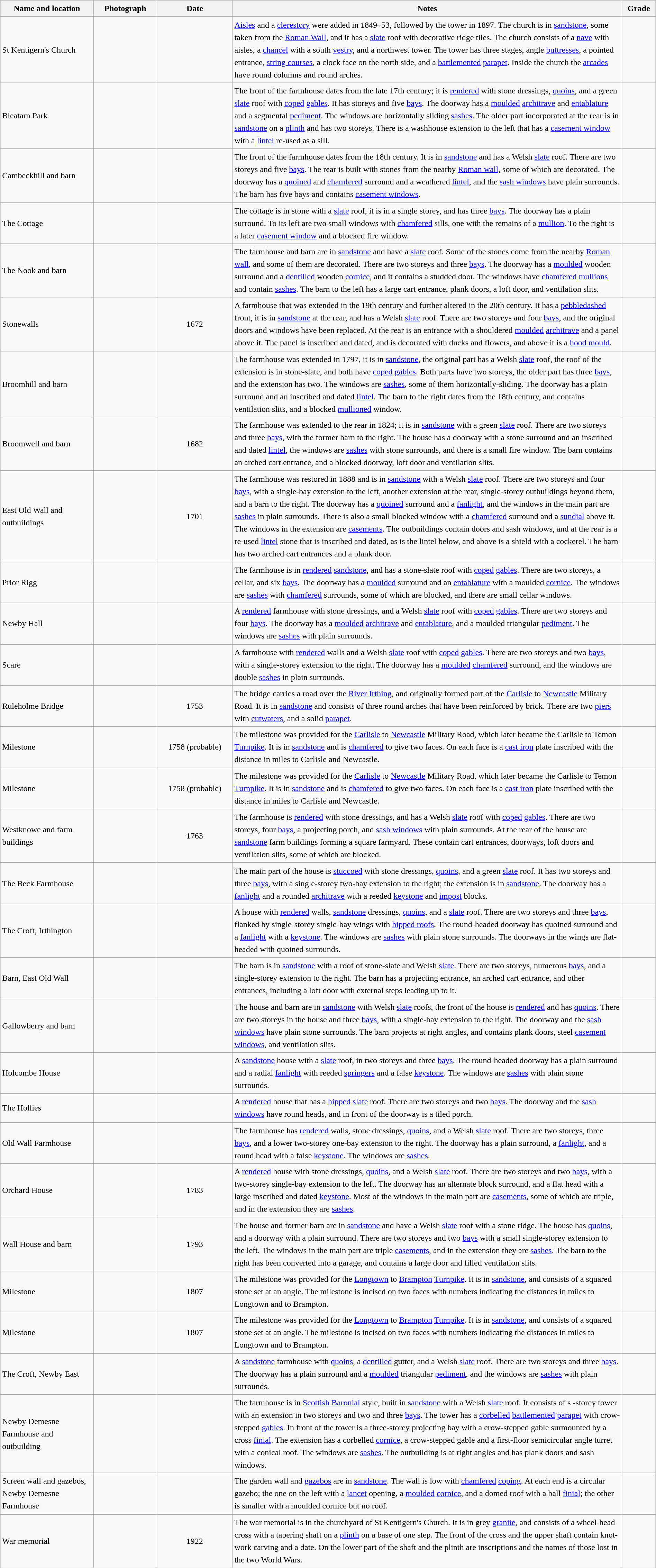<table class="wikitable sortable plainrowheaders" style="width:100%; border:0; text-align:left; line-height:150%;">
<tr>
<th scope="col"  style="width:150px">Name and location</th>
<th scope="col"  style="width:100px" class="unsortable">Photograph</th>
<th scope="col"  style="width:120px">Date</th>
<th scope="col"  style="width:650px" class="unsortable">Notes</th>
<th scope="col"  style="width:50px">Grade</th>
</tr>
<tr>
<td>St Kentigern's Church<br><small></small></td>
<td></td>
<td align="center"></td>
<td><a href='#'>Aisles</a> and a <a href='#'>clerestory</a> were added in 1849–53, followed by the tower in 1897.  The church is in <a href='#'>sandstone</a>, some taken from the <a href='#'>Roman Wall</a>, and it has a <a href='#'>slate</a> roof with decorative ridge tiles.  The church consists of a <a href='#'>nave</a> with aisles, a <a href='#'>chancel</a> with a south <a href='#'>vestry</a>, and a northwest tower.  The tower has three stages, angle <a href='#'>buttresses</a>, a pointed entrance, <a href='#'>string courses</a>, a clock face on the north side, and a <a href='#'>battlemented</a> <a href='#'>parapet</a>.  Inside the church the <a href='#'>arcades</a> have round columns and round arches.</td>
<td align="center" ></td>
</tr>
<tr>
<td>Bleatarn Park<br><small></small></td>
<td></td>
<td align="center"></td>
<td>The front of the farmhouse dates from the late 17th century; it is <a href='#'>rendered</a> with stone dressings, <a href='#'>quoins</a>, and a green <a href='#'>slate</a> roof with <a href='#'>coped</a> <a href='#'>gables</a>.  It has  storeys and five <a href='#'>bays</a>.  The doorway has a <a href='#'>moulded</a> <a href='#'>architrave</a> and <a href='#'>entablature</a> and a segmental <a href='#'>pediment</a>.  The windows are horizontally sliding <a href='#'>sashes</a>.  The older part incorporated at the rear is in <a href='#'>sandstone</a> on a <a href='#'>plinth</a> and has two storeys.  There is a washhouse extension to the left that has a <a href='#'>casement window</a> with a <a href='#'>lintel</a> re-used as a sill.</td>
<td align="center" ></td>
</tr>
<tr>
<td>Cambeckhill and barn<br><small></small></td>
<td></td>
<td align="center"></td>
<td>The front of the farmhouse dates from the 18th century.  It is in <a href='#'>sandstone</a> and has a Welsh <a href='#'>slate</a> roof.  There are two storeys and five <a href='#'>bays</a>.  The rear is built with stones from the nearby <a href='#'>Roman wall</a>, some of which are decorated.  The doorway has a <a href='#'>quoined</a> and <a href='#'>chamfered</a> surround and a weathered <a href='#'>lintel</a>, and the <a href='#'>sash windows</a> have plain surrounds.  The barn has five bays and contains <a href='#'>casement windows</a>.</td>
<td align="center" ></td>
</tr>
<tr>
<td>The Cottage<br><small></small></td>
<td></td>
<td align="center"></td>
<td>The cottage is in stone with a <a href='#'>slate</a> roof, it is in a single storey, and has three <a href='#'>bays</a>.  The doorway has a plain surround.  To its left are two small windows with <a href='#'>chamfered</a> sills, one with the remains of a <a href='#'>mullion</a>.  To the right is a later <a href='#'>casement window</a> and a blocked fire window.</td>
<td align="center" ></td>
</tr>
<tr>
<td>The Nook and barn<br><small></small></td>
<td></td>
<td align="center"></td>
<td>The farmhouse and barn are in <a href='#'>sandstone</a> and have a <a href='#'>slate</a> roof.  Some of the stones come from the nearby <a href='#'>Roman wall</a>, and some of them are decorated.  There are two storeys and three <a href='#'>bays</a>.  The doorway has a <a href='#'>moulded</a> wooden surround and a <a href='#'>dentilled</a> wooden <a href='#'>cornice</a>, and it contains a studded door.  The windows have <a href='#'>chamfered</a> <a href='#'>mullions</a> and contain <a href='#'>sashes</a>.  The barn to the left has a large cart entrance, plank doors, a loft door, and ventilation slits.</td>
<td align="center" ></td>
</tr>
<tr>
<td>Stonewalls<br><small></small></td>
<td></td>
<td align="center">1672</td>
<td>A farmhouse that was extended in the 19th century and further altered in the 20th century.  It has a <a href='#'>pebbledashed</a> front, it is in <a href='#'>sandstone</a> at the rear, and has a Welsh <a href='#'>slate</a> roof.  There are two storeys and four <a href='#'>bays</a>, and the original doors and windows have been replaced.  At the rear is an entrance with a shouldered <a href='#'>moulded</a> <a href='#'>architrave</a> and a panel above it.  The panel is inscribed and dated, and is decorated with ducks and flowers, and above it is a <a href='#'>hood mould</a>.</td>
<td align="center" ></td>
</tr>
<tr>
<td>Broomhill and barn<br><small></small></td>
<td></td>
<td align="center"></td>
<td>The farmhouse was extended in 1797, it is in <a href='#'>sandstone</a>, the original part has a Welsh <a href='#'>slate</a> roof, the roof of the extension is in stone-slate, and both have <a href='#'>coped</a> <a href='#'>gables</a>.  Both parts have two storeys, the older part has three <a href='#'>bays</a>, and the extension has two.  The windows are <a href='#'>sashes</a>, some of them horizontally-sliding.  The doorway has a plain surround and an inscribed and dated <a href='#'>lintel</a>.  The barn to the right dates from the 18th century, and contains ventilation slits, and a blocked <a href='#'>mullioned</a> window.</td>
<td align="center" ></td>
</tr>
<tr>
<td>Broomwell and barn<br><small></small></td>
<td></td>
<td align="center">1682</td>
<td>The farmhouse was extended to the rear in 1824; it is in <a href='#'>sandstone</a> with a green <a href='#'>slate</a> roof.  There are two storeys and three <a href='#'>bays</a>, with the former barn to the right.  The house has a doorway with a stone surround and an inscribed and dated <a href='#'>lintel</a>, the windows are <a href='#'>sashes</a> with stone surrounds, and there is a small fire window.  The barn contains an arched cart entrance, and a blocked doorway, loft door and ventilation slits.</td>
<td align="center" ></td>
</tr>
<tr>
<td>East Old Wall and outbuildings<br><small></small></td>
<td></td>
<td align="center">1701</td>
<td>The farmhouse was restored in 1888 and is in <a href='#'>sandstone</a> with a Welsh <a href='#'>slate</a> roof.  There are two storeys and four <a href='#'>bays</a>, with a single-bay extension to the left, another extension at the rear, single-storey outbuildings beyond them, and a barn to the right.  The doorway has a <a href='#'>quoined</a> surround and a <a href='#'>fanlight</a>, and the windows in the main part are <a href='#'>sashes</a> in plain surrounds.  There is also a small blocked window with a <a href='#'>chamfered</a> surround and a <a href='#'>sundial</a> above it.  The windows in the extension are <a href='#'>casements</a>.  The outbuildings contain doors and sash windows, and at the rear is a re-used <a href='#'>lintel</a> stone that is inscribed and dated, as is the lintel below, and above is a shield with a cockerel.  The barn has two arched cart entrances and a plank door.</td>
<td align="center" ></td>
</tr>
<tr>
<td>Prior Rigg<br><small></small></td>
<td></td>
<td align="center"></td>
<td>The farmhouse is in <a href='#'>rendered</a> <a href='#'>sandstone</a>, and has a stone-slate roof with <a href='#'>coped</a> <a href='#'>gables</a>.  There are two storeys, a cellar, and six <a href='#'>bays</a>.  The doorway has a <a href='#'>moulded</a> surround and an <a href='#'>entablature</a> with a moulded <a href='#'>cornice</a>.  The windows are <a href='#'>sashes</a> with <a href='#'>chamfered</a> surrounds, some of which are blocked, and there are small cellar windows.</td>
<td align="center" ></td>
</tr>
<tr>
<td>Newby Hall<br><small></small></td>
<td></td>
<td align="center"></td>
<td>A <a href='#'>rendered</a> farmhouse with stone dressings, and a Welsh <a href='#'>slate</a> roof with <a href='#'>coped</a> <a href='#'>gables</a>.  There are two storeys and four <a href='#'>bays</a>.  The doorway has a <a href='#'>moulded</a> <a href='#'>architrave</a> and <a href='#'>entablature</a>, and a moulded triangular <a href='#'>pediment</a>.  The windows are <a href='#'>sashes</a> with plain surrounds.</td>
<td align="center" ></td>
</tr>
<tr>
<td>Scare<br><small></small></td>
<td></td>
<td align="center"></td>
<td>A farmhouse with <a href='#'>rendered</a> walls and a Welsh <a href='#'>slate</a> roof with <a href='#'>coped</a> <a href='#'>gables</a>.  There are two storeys and two <a href='#'>bays</a>, with a single-storey extension to the right.  The doorway has a <a href='#'>moulded</a> <a href='#'>chamfered</a> surround, and the windows are double <a href='#'>sashes</a> in plain surrounds.</td>
<td align="center" ></td>
</tr>
<tr>
<td>Ruleholme Bridge<br><small></small></td>
<td></td>
<td align="center">1753</td>
<td>The bridge carries a road over the <a href='#'>River Irthing</a>, and originally formed part of the <a href='#'>Carlisle</a> to <a href='#'>Newcastle</a> Military Road.  It is in <a href='#'>sandstone</a> and consists of three round arches that have been reinforced by brick.  There are two <a href='#'>piers</a> with <a href='#'>cutwaters</a>, and a solid <a href='#'>parapet</a>.</td>
<td align="center" ></td>
</tr>
<tr>
<td>Milestone<br><small></small></td>
<td></td>
<td align="center">1758 (probable)</td>
<td>The milestone was provided for the <a href='#'>Carlisle</a> to <a href='#'>Newcastle</a> Military Road, which later became the Carlisle to Temon <a href='#'>Turnpike</a>.  It is in <a href='#'>sandstone</a> and is <a href='#'>chamfered</a> to give two faces.  On each face is a <a href='#'>cast iron</a> plate inscribed with the distance in miles to Carlisle and Newcastle.</td>
<td align="center" ></td>
</tr>
<tr>
<td>Milestone<br><small></small></td>
<td></td>
<td align="center">1758 (probable)</td>
<td>The milestone was provided for the <a href='#'>Carlisle</a> to <a href='#'>Newcastle</a> Military Road, which later became the Carlisle to Temon <a href='#'>Turnpike</a>.  It is in <a href='#'>sandstone</a> and is <a href='#'>chamfered</a> to give two faces.  On each face is a <a href='#'>cast iron</a> plate inscribed with the distance in miles to Carlisle and Newcastle.</td>
<td align="center" ></td>
</tr>
<tr>
<td>Westknowe and farm buildings<br><small></small></td>
<td></td>
<td align="center">1763</td>
<td>The farmhouse is <a href='#'>rendered</a> with stone dressings, and has a Welsh <a href='#'>slate</a> roof with <a href='#'>coped</a> <a href='#'>gables</a>.  There are two storeys, four <a href='#'>bays</a>, a projecting porch, and <a href='#'>sash windows</a> with plain surrounds.  At the rear of the house are <a href='#'>sandstone</a> farm buildings forming a square farmyard.  These contain cart entrances, doorways, loft doors and ventilation slits, some of which are blocked.</td>
<td align="center" ></td>
</tr>
<tr>
<td>The Beck Farmhouse<br><small></small></td>
<td></td>
<td align="center"></td>
<td>The main part of the house is <a href='#'>stuccoed</a> with stone dressings, <a href='#'>quoins</a>, and a green <a href='#'>slate</a> roof.  It has two storeys and three <a href='#'>bays</a>, with a single-storey two-bay extension to the right; the extension is in <a href='#'>sandstone</a>.  The doorway has a <a href='#'>fanlight</a> and a rounded <a href='#'>architrave</a> with a reeded <a href='#'>keystone</a> and <a href='#'>impost</a> blocks.</td>
<td align="center" ></td>
</tr>
<tr>
<td>The Croft, Irthington<br><small></small></td>
<td></td>
<td align="center"></td>
<td>A house with <a href='#'>rendered</a> walls, <a href='#'>sandstone</a> dressings, <a href='#'>quoins</a>, and a <a href='#'>slate</a> roof.  There are two storeys and three <a href='#'>bays</a>, flanked by single-storey single-bay wings with <a href='#'>hipped roofs</a>.  The round-headed doorway has quoined surround and a <a href='#'>fanlight</a> with a <a href='#'>keystone</a>.  The windows are <a href='#'>sashes</a> with plain stone surrounds.  The doorways in the wings are flat-headed with quoined surrounds.</td>
<td align="center" ></td>
</tr>
<tr>
<td>Barn, East Old Wall<br><small></small></td>
<td></td>
<td align="center"></td>
<td>The barn is in <a href='#'>sandstone</a> with a roof of stone-slate and Welsh <a href='#'>slate</a>.  There are two storeys, numerous <a href='#'>bays</a>, and a single-storey extension to the right.  The barn has a projecting entrance, an arched cart entrance, and other entrances, including a loft door with external steps leading up to it.</td>
<td align="center" ></td>
</tr>
<tr>
<td>Gallowberry and barn<br><small></small></td>
<td></td>
<td align="center"></td>
<td>The house and barn are in <a href='#'>sandstone</a> with Welsh <a href='#'>slate</a> roofs, the front of the house is <a href='#'>rendered</a> and has <a href='#'>quoins</a>.  There are two storeys in the house and three <a href='#'>bays</a>, with a single-bay extension to the right.  The doorway and the <a href='#'>sash windows</a> have plain stone surrounds.  The barn projects at right angles, and contains plank doors, steel <a href='#'>casement windows</a>, and ventilation slits.</td>
<td align="center" ></td>
</tr>
<tr>
<td>Holcombe House<br><small></small></td>
<td></td>
<td align="center"></td>
<td>A <a href='#'>sandstone</a> house with a <a href='#'>slate</a> roof, in two storeys and three <a href='#'>bays</a>.  The round-headed doorway has a plain surround and a radial <a href='#'>fanlight</a> with reeded <a href='#'>springers</a> and a false <a href='#'>keystone</a>.  The windows are <a href='#'>sashes</a> with plain stone surrounds.</td>
<td align="center" ></td>
</tr>
<tr>
<td>The Hollies<br><small></small></td>
<td></td>
<td align="center"></td>
<td>A <a href='#'>rendered</a> house that has a <a href='#'>hipped</a> <a href='#'>slate</a> roof.  There are two storeys and two <a href='#'>bays</a>.  The doorway and the <a href='#'>sash windows</a> have round heads, and in front of the doorway is a tiled porch.</td>
<td align="center" ></td>
</tr>
<tr>
<td>Old Wall Farmhouse<br><small></small></td>
<td></td>
<td align="center"></td>
<td>The farmhouse has <a href='#'>rendered</a> walls, stone dressings, <a href='#'>quoins</a>, and a Welsh <a href='#'>slate</a> roof.  There are two storeys, three <a href='#'>bays</a>, and a lower two-storey one-bay extension to the right.  The doorway has a plain surround, a <a href='#'>fanlight</a>, and a round head with a false <a href='#'>keystone</a>.  The windows are <a href='#'>sashes</a>.</td>
<td align="center" ></td>
</tr>
<tr>
<td>Orchard House<br><small></small></td>
<td></td>
<td align="center">1783</td>
<td>A <a href='#'>rendered</a> house with stone dressings, <a href='#'>quoins</a>, and a Welsh <a href='#'>slate</a> roof.  There are two storeys and two <a href='#'>bays</a>, with a two-storey single-bay extension to the left.  The doorway has an alternate block surround, and a flat head with a large inscribed and dated <a href='#'>keystone</a>.  Most of the windows in the main part are <a href='#'>casements</a>, some of which are triple, and in the extension they are <a href='#'>sashes</a>.</td>
<td align="center" ></td>
</tr>
<tr>
<td>Wall House and barn<br><small></small></td>
<td></td>
<td align="center">1793</td>
<td>The house and former barn are in <a href='#'>sandstone</a> and have a Welsh <a href='#'>slate</a> roof with a stone ridge.  The house has <a href='#'>quoins</a>, and a doorway with a plain surround.  There are two storeys and two <a href='#'>bays</a> with a small single-storey extension to the left.  The windows in the main part are triple <a href='#'>casements</a>, and in the extension they are <a href='#'>sashes</a>.  The barn to the right has been converted into a garage, and contains a large door and filled ventilation slits.</td>
<td align="center" ></td>
</tr>
<tr>
<td>Milestone<br><small></small></td>
<td></td>
<td align="center">1807</td>
<td>The milestone was provided for the <a href='#'>Longtown</a> to <a href='#'>Brampton</a> <a href='#'>Turnpike</a>.  It is in <a href='#'>sandstone</a>, and consists of a squared stone set at an angle.  The milestone is incised on two faces with numbers indicating the distances in miles to Longtown and to Brampton.</td>
<td align="center" ></td>
</tr>
<tr>
<td>Milestone<br><small></small></td>
<td></td>
<td align="center">1807</td>
<td>The milestone was provided for the <a href='#'>Longtown</a> to <a href='#'>Brampton</a> <a href='#'>Turnpike</a>.  It is in <a href='#'>sandstone</a>, and consists of a squared stone set at an angle.  The milestone is incised on two faces with numbers indicating the distances in miles to Longtown and to Brampton.</td>
<td align="center" ></td>
</tr>
<tr>
<td>The Croft, Newby East<br><small></small></td>
<td></td>
<td align="center"></td>
<td>A <a href='#'>sandstone</a> farmhouse with <a href='#'>quoins</a>, a <a href='#'>dentilled</a> gutter, and a Welsh <a href='#'>slate</a> roof.  There are two storeys and three <a href='#'>bays</a>.  The doorway has a plain surround and a <a href='#'>moulded</a> triangular <a href='#'>pediment</a>, and the windows are <a href='#'>sashes</a> with plain surrounds.</td>
<td align="center" ></td>
</tr>
<tr>
<td>Newby Demesne Farmhouse and outbuilding<br><small></small></td>
<td></td>
<td align="center"></td>
<td>The farmhouse is in <a href='#'>Scottish Baronial</a> style, built in <a href='#'>sandstone</a> with a Welsh <a href='#'>slate</a> roof.  It consists of s -storey tower with an extension in two storeys and two and three <a href='#'>bays</a>.  The tower has a <a href='#'>corbelled</a> <a href='#'>battlemented</a> <a href='#'>parapet</a> with crow-stepped <a href='#'>gables</a>.  In front of the tower is a three-storey projecting bay with a crow-stepped gable surmounted by a cross <a href='#'>finial</a>.  The extension has a corbelled <a href='#'>cornice</a>, a crow-stepped gable and a first-floor semicircular angle turret with a conical roof.  The windows are <a href='#'>sashes</a>.  The outbuilding is at right angles and has plank doors and sash windows.</td>
<td align="center" ></td>
</tr>
<tr>
<td>Screen wall and gazebos,<br>Newby Demesne Farmhouse<br><small></small></td>
<td></td>
<td align="center"></td>
<td>The garden wall and <a href='#'>gazebos</a> are in <a href='#'>sandstone</a>.  The wall is low with <a href='#'>chamfered</a> <a href='#'>coping</a>.  At each end is a circular gazebo; the one on the left with a <a href='#'>lancet</a> opening, a <a href='#'>moulded</a> <a href='#'>cornice</a>, and a domed roof with a ball <a href='#'>finial</a>; the other is smaller with a moulded cornice but no roof.</td>
<td align="center" ></td>
</tr>
<tr>
<td>War memorial<br><small></small></td>
<td></td>
<td align="center">1922</td>
<td>The war memorial is in the churchyard of St Kentigern's Church.  It is in grey <a href='#'>granite</a>, and consists of a wheel-head cross with a tapering shaft on a <a href='#'>plinth</a> on a base of one step.  The front of the cross and the upper shaft contain knot-work carving and a date.  On the lower part of the shaft and the plinth are inscriptions and the names of those lost in the two World Wars.</td>
<td align="center" ></td>
</tr>
<tr>
</tr>
</table>
